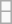<table class="wikitable" align="right">
<tr style="vertical-align:top">
<td></td>
</tr>
<tr>
<td></td>
</tr>
</table>
